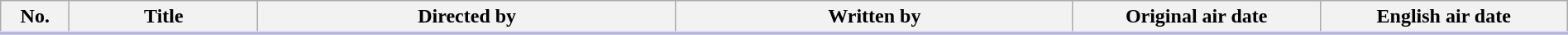<table class="wikitable"  style="width:100%; margin:auto; background:#FFF;">
<tr style="border-bottom: 3px solid #CCF;">
<th style="width:3em;">No.</th>
<th>Title</th>
<th>Directed by</th>
<th>Written by</th>
<th style="width:12em;">Original air date</th>
<th style="width:12em;">English air date</th>
</tr>
<tr>
</tr>
</table>
